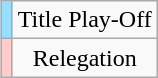<table class="wikitable" style="text-align:center;margin-left:1em;float:right">
<tr>
<td bgcolor=#97DEFF></td>
<td>Title Play-Off</td>
</tr>
<tr>
<td bgcolor=#FFCCCC></td>
<td>Relegation</td>
</tr>
</table>
